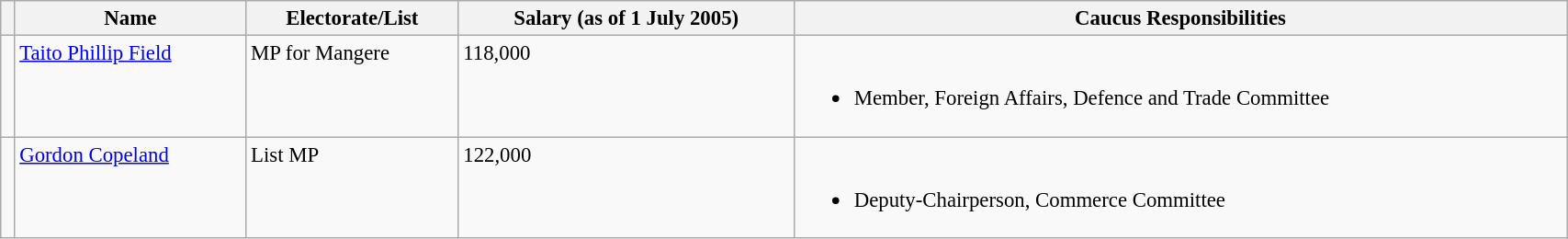<table class="wikitable" style="font-size: 95%;" width=90%>
<tr>
<th bgcolor=></th>
<th>Name</th>
<th>Electorate/List</th>
<th>Salary (as of 1 July 2005)</th>
<th>Caucus Responsibilities</th>
</tr>
<tr style="vertical-align: top;">
<td></td>
<td><a href='#'>Taito Phillip Field</a></td>
<td>MP for Mangere</td>
<td>118,000</td>
<td><br><ul><li>Member, Foreign Affairs, Defence and Trade Committee</li></ul></td>
</tr>
<tr style="vertical-align: top;">
<td></td>
<td><a href='#'>Gordon Copeland</a></td>
<td>List MP</td>
<td>122,000</td>
<td><br><ul><li>Deputy-Chairperson, Commerce Committee</li></ul></td>
</tr>
</table>
